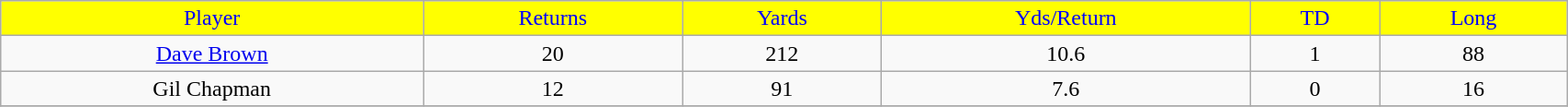<table class="wikitable" width="90%">
<tr align="center"  style="background:yellow;color:blue;">
<td>Player</td>
<td>Returns</td>
<td>Yards</td>
<td>Yds/Return</td>
<td>TD</td>
<td>Long</td>
</tr>
<tr align="center" bgcolor="">
<td><a href='#'>Dave Brown</a></td>
<td>20</td>
<td>212</td>
<td>10.6</td>
<td>1</td>
<td>88</td>
</tr>
<tr align="center" bgcolor="">
<td>Gil Chapman</td>
<td>12</td>
<td>91</td>
<td>7.6</td>
<td>0</td>
<td>16</td>
</tr>
<tr>
</tr>
</table>
